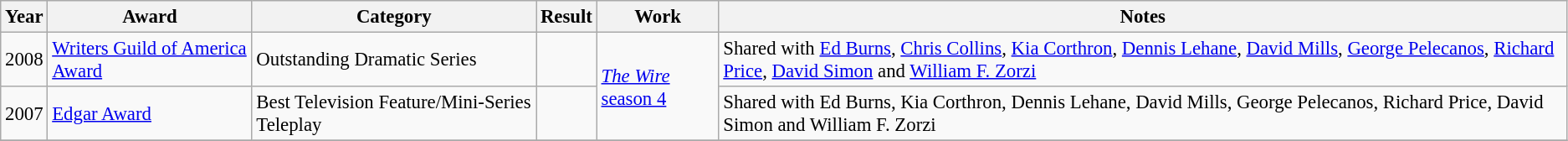<table class="wikitable" style="font-size: 95%;">
<tr>
<th>Year</th>
<th>Award</th>
<th>Category</th>
<th>Result</th>
<th>Work</th>
<th>Notes</th>
</tr>
<tr>
<td>2008</td>
<td><a href='#'>Writers Guild of America Award</a></td>
<td>Outstanding Dramatic Series</td>
<td></td>
<td rowspan=2><em><a href='#'>The Wire</a></em> <a href='#'>season 4</a></td>
<td>Shared with <a href='#'>Ed Burns</a>, <a href='#'>Chris Collins</a>, <a href='#'>Kia Corthron</a>, <a href='#'>Dennis Lehane</a>, <a href='#'>David Mills</a>, <a href='#'>George Pelecanos</a>, <a href='#'>Richard Price</a>, <a href='#'>David Simon</a> and <a href='#'>William F. Zorzi</a></td>
</tr>
<tr>
<td>2007</td>
<td><a href='#'>Edgar Award</a></td>
<td>Best Television Feature/Mini-Series Teleplay</td>
<td></td>
<td>Shared with Ed Burns, Kia Corthron, Dennis Lehane, David Mills, George Pelecanos, Richard Price, David Simon and William F. Zorzi</td>
</tr>
<tr>
</tr>
</table>
